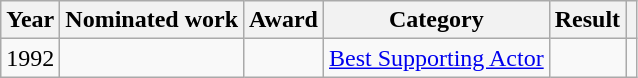<table class="wikitable">
<tr>
<th>Year</th>
<th>Nominated work</th>
<th>Award</th>
<th>Category</th>
<th>Result</th>
<th></th>
</tr>
<tr>
<td>1992</td>
<td><em></em></td>
<td></td>
<td><a href='#'>Best Supporting Actor</a></td>
<td></td>
<td></td>
</tr>
</table>
